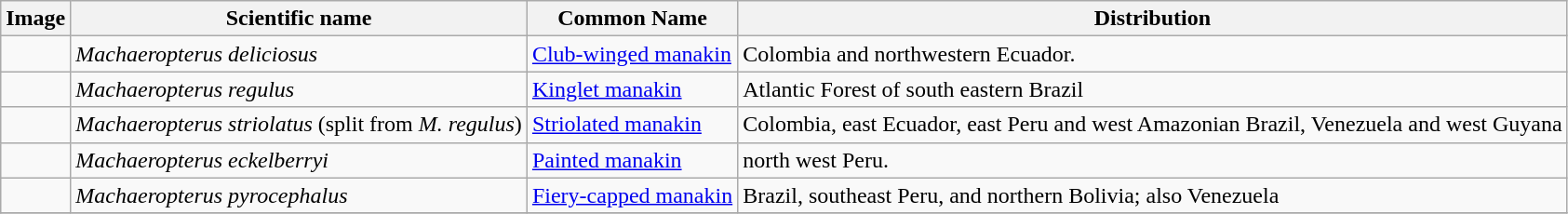<table class="wikitable">
<tr>
<th>Image</th>
<th>Scientific name</th>
<th>Common Name</th>
<th>Distribution</th>
</tr>
<tr>
<td></td>
<td><em>Machaeropterus deliciosus</em></td>
<td><a href='#'>Club-winged manakin</a></td>
<td>Colombia and northwestern Ecuador.</td>
</tr>
<tr>
<td></td>
<td><em>Machaeropterus regulus</em></td>
<td><a href='#'>Kinglet manakin</a></td>
<td>Atlantic Forest of south eastern Brazil</td>
</tr>
<tr>
<td></td>
<td><em>Machaeropterus striolatus</em> (split from <em>M. regulus</em>)</td>
<td><a href='#'>Striolated manakin</a></td>
<td>Colombia, east Ecuador, east Peru and west Amazonian Brazil, Venezuela and west Guyana</td>
</tr>
<tr>
<td></td>
<td><em>Machaeropterus eckelberryi</em></td>
<td><a href='#'>Painted manakin</a></td>
<td>north west Peru.</td>
</tr>
<tr>
<td></td>
<td><em>Machaeropterus pyrocephalus</em></td>
<td><a href='#'>Fiery-capped manakin</a></td>
<td>Brazil, southeast Peru, and northern Bolivia; also Venezuela</td>
</tr>
<tr>
</tr>
</table>
